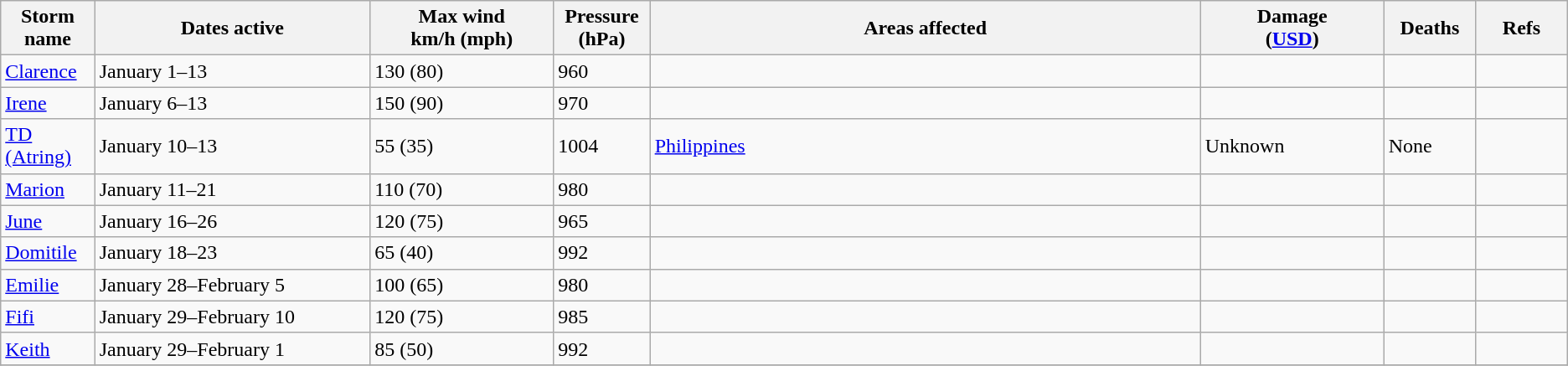<table class="wikitable sortable">
<tr>
<th width="5%">Storm name</th>
<th width="15%">Dates active</th>
<th width="10%">Max wind<br>km/h (mph)</th>
<th width="5%">Pressure<br>(hPa)</th>
<th width="30%">Areas affected</th>
<th width="10%">Damage<br>(<a href='#'>USD</a>)</th>
<th width="5%">Deaths</th>
<th width="5%">Refs</th>
</tr>
<tr>
<td><a href='#'>Clarence</a></td>
<td>January 1–13</td>
<td>130 (80)</td>
<td>960</td>
<td></td>
<td></td>
<td></td>
<td></td>
</tr>
<tr>
<td><a href='#'>Irene</a></td>
<td>January 6–13</td>
<td>150 (90)</td>
<td>970</td>
<td></td>
<td></td>
<td></td>
<td></td>
</tr>
<tr>
<td><a href='#'>TD (Atring)</a></td>
<td>January 10–13</td>
<td>55 (35)</td>
<td>1004</td>
<td><a href='#'>Philippines</a></td>
<td>Unknown</td>
<td>None</td>
<td></td>
</tr>
<tr>
<td><a href='#'>Marion</a></td>
<td>January 11–21</td>
<td>110 (70)</td>
<td>980</td>
<td></td>
<td></td>
<td></td>
<td></td>
</tr>
<tr>
<td><a href='#'>June</a></td>
<td>January 16–26</td>
<td>120 (75)</td>
<td>965</td>
<td></td>
<td></td>
<td></td>
<td></td>
</tr>
<tr>
<td><a href='#'>Domitile</a></td>
<td>January 18–23</td>
<td>65 (40)</td>
<td>992</td>
<td></td>
<td></td>
<td></td>
<td></td>
</tr>
<tr>
<td><a href='#'>Emilie</a></td>
<td>January 28–February 5</td>
<td>100 (65)</td>
<td>980</td>
<td></td>
<td></td>
<td></td>
<td></td>
</tr>
<tr>
<td><a href='#'>Fifi</a></td>
<td>January 29–February 10</td>
<td>120 (75)</td>
<td>985</td>
<td></td>
<td></td>
<td></td>
<td></td>
</tr>
<tr>
<td><a href='#'>Keith</a></td>
<td>January 29–February 1</td>
<td>85 (50)</td>
<td>992</td>
<td></td>
<td></td>
<td></td>
<td></td>
</tr>
<tr>
</tr>
</table>
